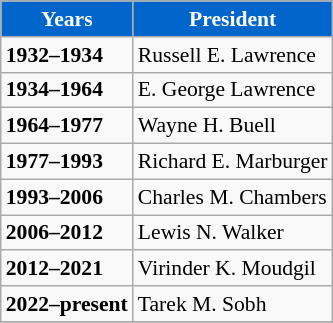<table class="wikitable" style="float:left; font-size:90%; margin:10px">
<tr>
<th style="background:#0066CC;color:white;">Years</th>
<th style="background:#0066CC;color:white;">President</th>
</tr>
<tr>
<td><strong>1932–1934</strong></td>
<td>Russell E. Lawrence</td>
</tr>
<tr>
<td><strong>1934–1964</strong></td>
<td>E. George Lawrence</td>
</tr>
<tr>
<td><strong>1964–1977</strong></td>
<td>Wayne H. Buell</td>
</tr>
<tr>
<td><strong>1977–1993</strong></td>
<td>Richard E. Marburger</td>
</tr>
<tr>
<td><strong>1993–2006</strong></td>
<td>Charles M. Chambers</td>
</tr>
<tr>
<td><strong>2006–2012</strong></td>
<td>Lewis N. Walker</td>
</tr>
<tr>
<td><strong>2012–2021</strong></td>
<td>Virinder K. Moudgil</td>
</tr>
<tr>
<td><strong>2022–present</strong></td>
<td>Tarek M. Sobh</td>
</tr>
<tr>
</tr>
</table>
